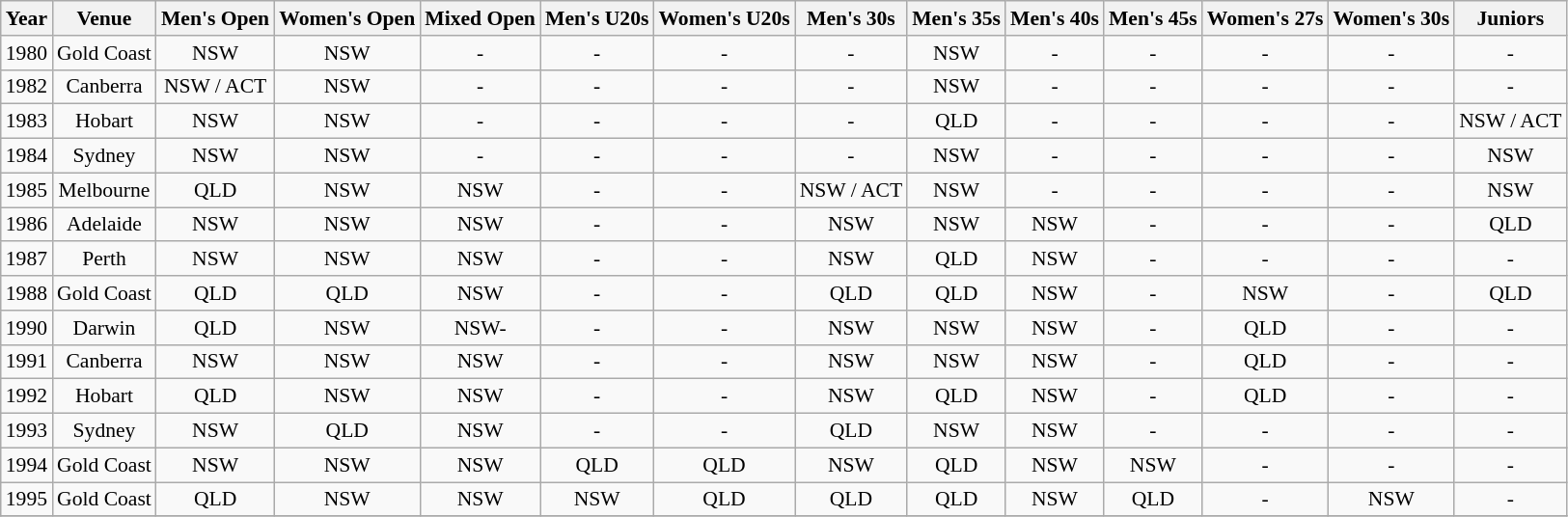<table class="wikitable" style="text-align: center; font-size:90%">
<tr>
<th>Year</th>
<th>Venue</th>
<th>Men's Open</th>
<th>Women's Open</th>
<th>Mixed Open</th>
<th>Men's U20s</th>
<th>Women's U20s</th>
<th>Men's 30s</th>
<th>Men's 35s</th>
<th>Men's 40s</th>
<th>Men's 45s</th>
<th>Women's 27s</th>
<th>Women's 30s</th>
<th>Juniors</th>
</tr>
<tr>
<td>1980</td>
<td>Gold Coast</td>
<td>NSW</td>
<td>NSW</td>
<td>-</td>
<td>-</td>
<td>-</td>
<td>-</td>
<td>NSW</td>
<td>-</td>
<td>-</td>
<td>-</td>
<td>-</td>
<td>-</td>
</tr>
<tr>
<td>1982</td>
<td>Canberra</td>
<td>NSW / ACT</td>
<td>NSW</td>
<td>-</td>
<td>-</td>
<td>-</td>
<td>-</td>
<td>NSW</td>
<td>-</td>
<td>-</td>
<td>-</td>
<td>-</td>
<td>-</td>
</tr>
<tr>
<td>1983</td>
<td>Hobart</td>
<td>NSW</td>
<td>NSW</td>
<td>-</td>
<td>-</td>
<td>-</td>
<td>-</td>
<td>QLD</td>
<td>-</td>
<td>-</td>
<td>-</td>
<td>-</td>
<td>NSW / ACT</td>
</tr>
<tr>
<td>1984</td>
<td>Sydney</td>
<td>NSW</td>
<td>NSW</td>
<td>-</td>
<td>-</td>
<td>-</td>
<td>-</td>
<td>NSW</td>
<td>-</td>
<td>-</td>
<td>-</td>
<td>-</td>
<td>NSW</td>
</tr>
<tr>
<td>1985</td>
<td>Melbourne</td>
<td>QLD</td>
<td>NSW</td>
<td>NSW</td>
<td>-</td>
<td>-</td>
<td>NSW / ACT</td>
<td>NSW</td>
<td>-</td>
<td>-</td>
<td>-</td>
<td>-</td>
<td>NSW</td>
</tr>
<tr>
<td>1986</td>
<td>Adelaide</td>
<td>NSW</td>
<td>NSW</td>
<td>NSW</td>
<td>-</td>
<td>-</td>
<td>NSW</td>
<td>NSW</td>
<td>NSW</td>
<td>-</td>
<td>-</td>
<td>-</td>
<td>QLD</td>
</tr>
<tr>
<td>1987</td>
<td>Perth</td>
<td>NSW</td>
<td>NSW</td>
<td>NSW</td>
<td>-</td>
<td>-</td>
<td>NSW</td>
<td>QLD</td>
<td>NSW</td>
<td>-</td>
<td>-</td>
<td>-</td>
<td>-</td>
</tr>
<tr>
<td>1988</td>
<td>Gold Coast</td>
<td>QLD</td>
<td>QLD</td>
<td>NSW</td>
<td>-</td>
<td>-</td>
<td>QLD</td>
<td>QLD</td>
<td>NSW</td>
<td>-</td>
<td>NSW</td>
<td>-</td>
<td>QLD</td>
</tr>
<tr>
<td>1990</td>
<td>Darwin</td>
<td>QLD</td>
<td>NSW</td>
<td>NSW-</td>
<td>-</td>
<td>-</td>
<td>NSW</td>
<td>NSW</td>
<td>NSW</td>
<td>-</td>
<td>QLD</td>
<td>-</td>
<td>-</td>
</tr>
<tr>
<td>1991</td>
<td>Canberra</td>
<td>NSW</td>
<td>NSW</td>
<td>NSW</td>
<td>-</td>
<td>-</td>
<td>NSW</td>
<td>NSW</td>
<td>NSW</td>
<td>-</td>
<td>QLD</td>
<td>-</td>
<td>-</td>
</tr>
<tr>
<td>1992</td>
<td>Hobart</td>
<td>QLD</td>
<td>NSW</td>
<td>NSW</td>
<td>-</td>
<td>-</td>
<td>NSW</td>
<td>QLD</td>
<td>NSW</td>
<td>-</td>
<td>QLD</td>
<td>-</td>
<td>-</td>
</tr>
<tr>
<td>1993</td>
<td>Sydney</td>
<td>NSW</td>
<td>QLD</td>
<td>NSW</td>
<td>-</td>
<td>-</td>
<td>QLD</td>
<td>NSW</td>
<td>NSW</td>
<td>-</td>
<td>-</td>
<td>-</td>
<td>-</td>
</tr>
<tr>
<td>1994</td>
<td>Gold Coast</td>
<td>NSW</td>
<td>NSW</td>
<td>NSW</td>
<td>QLD</td>
<td>QLD</td>
<td>NSW</td>
<td>QLD</td>
<td>NSW</td>
<td>NSW</td>
<td>-</td>
<td>-</td>
<td>-</td>
</tr>
<tr>
<td>1995</td>
<td>Gold Coast</td>
<td>QLD</td>
<td>NSW</td>
<td>NSW</td>
<td>NSW</td>
<td>QLD</td>
<td>QLD</td>
<td>QLD</td>
<td>NSW</td>
<td>QLD</td>
<td>-</td>
<td>NSW</td>
<td>-</td>
</tr>
<tr>
</tr>
</table>
